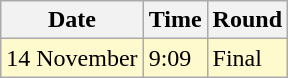<table class="wikitable">
<tr>
<th>Date</th>
<th>Time</th>
<th>Round</th>
</tr>
<tr bgcolor="lemonchiffon">
<td>14 November</td>
<td>9:09</td>
<td>Final</td>
</tr>
</table>
